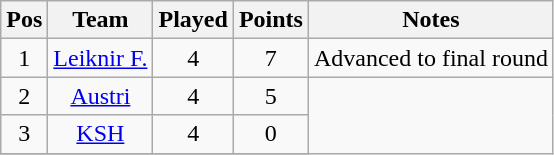<table class="wikitable" style="text-align: center;">
<tr>
<th>Pos</th>
<th>Team</th>
<th>Played</th>
<th>Points</th>
<th>Notes</th>
</tr>
<tr>
<td>1</td>
<td><a href='#'>Leiknir F.</a></td>
<td>4</td>
<td>7</td>
<td align="center" rowspan="1">Advanced to final round</td>
</tr>
<tr>
<td>2</td>
<td><a href='#'>Austri</a></td>
<td>4</td>
<td>5</td>
</tr>
<tr>
<td>3</td>
<td><a href='#'>KSH</a></td>
<td>4</td>
<td>0</td>
</tr>
<tr>
</tr>
</table>
